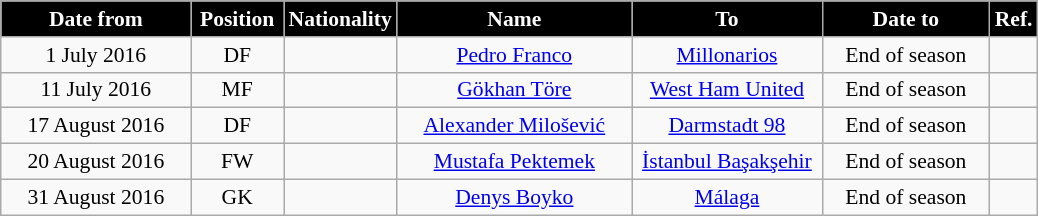<table class="wikitable" style="text-align:center; font-size:90%; ">
<tr>
<th style="background:#000000; color:white; width:120px;">Date from</th>
<th style="background:#000000; color:white; width:55px;">Position</th>
<th style="background:#000000; color:white; width:55px;">Nationality</th>
<th style="background:#000000; color:white; width:150px;">Name</th>
<th style="background:#000000; color:white; width:120px;">To</th>
<th style="background:#000000; color:white; width:105px;">Date to</th>
<th style="background:#000000; color:white; width:25px;">Ref.</th>
</tr>
<tr>
<td>1 July 2016</td>
<td>DF</td>
<td></td>
<td><a href='#'>Pedro Franco</a></td>
<td><a href='#'>Millonarios</a></td>
<td>End of season</td>
<td></td>
</tr>
<tr>
<td>11 July 2016</td>
<td>MF</td>
<td></td>
<td><a href='#'>Gökhan Töre</a></td>
<td><a href='#'>West Ham United</a></td>
<td>End of season</td>
<td></td>
</tr>
<tr>
<td>17 August 2016</td>
<td>DF</td>
<td></td>
<td><a href='#'>Alexander Milošević</a></td>
<td><a href='#'>Darmstadt 98</a></td>
<td>End of season</td>
<td></td>
</tr>
<tr>
<td>20 August 2016</td>
<td>FW</td>
<td></td>
<td><a href='#'>Mustafa Pektemek</a></td>
<td><a href='#'>İstanbul Başakşehir</a></td>
<td>End of season</td>
<td></td>
</tr>
<tr>
<td>31 August 2016</td>
<td>GK</td>
<td></td>
<td><a href='#'>Denys Boyko</a></td>
<td><a href='#'>Málaga</a></td>
<td>End of season</td>
<td></td>
</tr>
</table>
